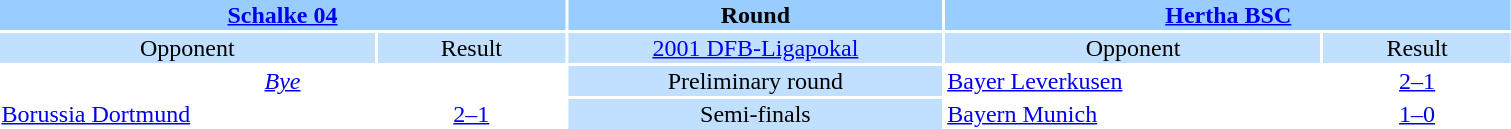<table style="width:80%; text-align:center;">
<tr style="vertical-align:top; background:#99CCFF;">
<th colspan="2"><a href='#'>Schalke 04</a></th>
<th style="width:20%">Round</th>
<th colspan="2"><a href='#'>Hertha BSC</a></th>
</tr>
<tr style="vertical-align:top; background:#C1E0FF;">
<td style="width:20%">Opponent</td>
<td style="width:10%">Result</td>
<td><a href='#'>2001 DFB-Ligapokal</a></td>
<td style="width:20%">Opponent</td>
<td style="width:10%">Result</td>
</tr>
<tr>
<td colspan="2"><em><a href='#'>Bye</a></em></td>
<td style="background:#C1E0FF;">Preliminary round</td>
<td align="left"><a href='#'>Bayer Leverkusen</a></td>
<td><a href='#'>2–1</a></td>
</tr>
<tr>
<td align="left"><a href='#'>Borussia Dortmund</a></td>
<td><a href='#'>2–1</a></td>
<td style="background:#C1E0FF;">Semi-finals</td>
<td align="left"><a href='#'>Bayern Munich</a></td>
<td><a href='#'>1–0</a></td>
</tr>
</table>
